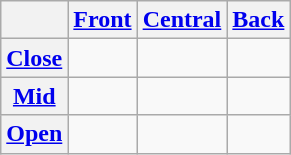<table class="wikitable" style="text-align: center;">
<tr>
<th></th>
<th><a href='#'>Front</a></th>
<th><a href='#'>Central</a></th>
<th><a href='#'>Back</a></th>
</tr>
<tr>
<th><a href='#'>Close</a></th>
<td></td>
<td></td>
<td></td>
</tr>
<tr>
<th><a href='#'>Mid</a></th>
<td></td>
<td></td>
<td></td>
</tr>
<tr>
<th><a href='#'>Open</a></th>
<td></td>
<td></td>
<td></td>
</tr>
</table>
